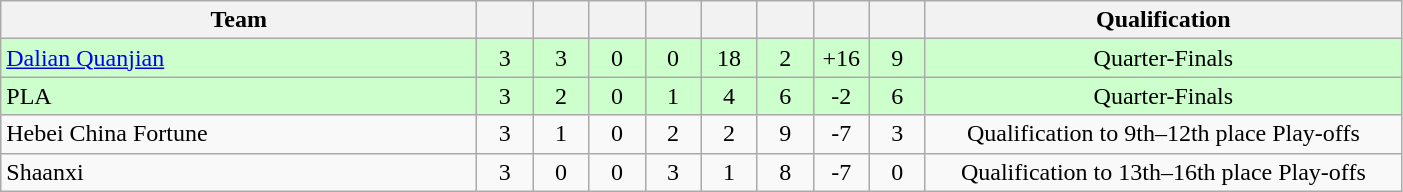<table class="wikitable" style="text-align:center;">
<tr>
<th width=310>Team</th>
<th width=30></th>
<th width=30></th>
<th width=30></th>
<th width=30></th>
<th width=30></th>
<th width=30></th>
<th width=30></th>
<th width=30></th>
<th width=310>Qualification</th>
</tr>
<tr bgcolor="#ccffcc">
<td align="left"><a href='#'>Dalian Quanjian</a></td>
<td>3</td>
<td>3</td>
<td>0</td>
<td>0</td>
<td>18</td>
<td>2</td>
<td>+16</td>
<td>9</td>
<td>Quarter-Finals</td>
</tr>
<tr bgcolor="#ccffcc">
<td align="left">PLA</td>
<td>3</td>
<td>2</td>
<td>0</td>
<td>1</td>
<td>4</td>
<td>6</td>
<td>-2</td>
<td>6</td>
<td>Quarter-Finals</td>
</tr>
<tr bgcolor=>
<td align="left">Hebei China Fortune</td>
<td>3</td>
<td>1</td>
<td>0</td>
<td>2</td>
<td>2</td>
<td>9</td>
<td>-7</td>
<td>3</td>
<td>Qualification to 9th–12th place Play-offs</td>
</tr>
<tr bgcolor=>
<td align="left">Shaanxi</td>
<td>3</td>
<td>0</td>
<td>0</td>
<td>3</td>
<td>1</td>
<td>8</td>
<td>-7</td>
<td>0</td>
<td>Qualification to 13th–16th place Play-offs</td>
</tr>
</table>
